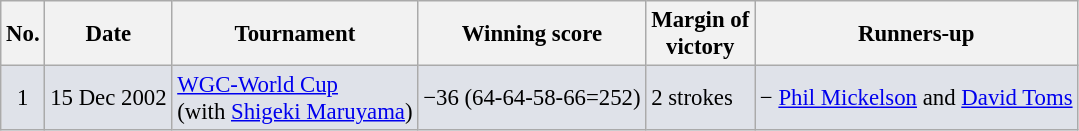<table class="wikitable" style="font-size:95%;">
<tr>
<th>No.</th>
<th>Date</th>
<th>Tournament</th>
<th>Winning score</th>
<th>Margin of<br>victory</th>
<th>Runners-up</th>
</tr>
<tr style="background:#dfe2e9;">
<td align=center>1</td>
<td align=right>15 Dec 2002</td>
<td><a href='#'>WGC-World Cup</a><br>(with  <a href='#'>Shigeki Maruyama</a>)</td>
<td>−36 (64-64-58-66=252)</td>
<td>2 strokes</td>
<td> − <a href='#'>Phil Mickelson</a> and <a href='#'>David Toms</a></td>
</tr>
</table>
